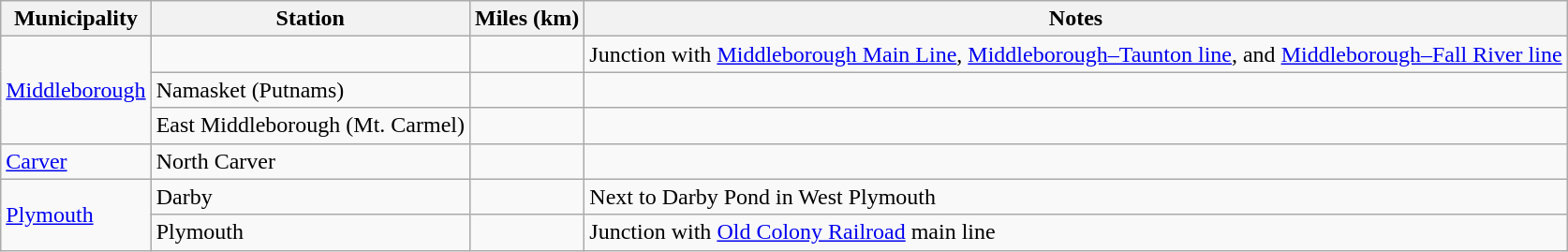<table class="wikitable">
<tr>
<th>Municipality</th>
<th>Station</th>
<th>Miles (km)</th>
<th>Notes</th>
</tr>
<tr>
<td rowspan="3"><a href='#'>Middleborough</a></td>
<td></td>
<td></td>
<td>Junction with <a href='#'>Middleborough Main Line</a>, <a href='#'>Middleborough–Taunton line</a>, and <a href='#'>Middleborough–Fall River line</a></td>
</tr>
<tr>
<td>Namasket (Putnams)</td>
<td></td>
<td></td>
</tr>
<tr>
<td>East Middleborough (Mt. Carmel)</td>
<td></td>
<td></td>
</tr>
<tr>
<td><a href='#'>Carver</a></td>
<td>North Carver</td>
<td></td>
<td></td>
</tr>
<tr>
<td rowspan="2"><a href='#'>Plymouth</a></td>
<td>Darby</td>
<td></td>
<td>Next to Darby Pond in West Plymouth</td>
</tr>
<tr>
<td>Plymouth</td>
<td></td>
<td>Junction with <a href='#'>Old Colony Railroad</a> main line</td>
</tr>
</table>
